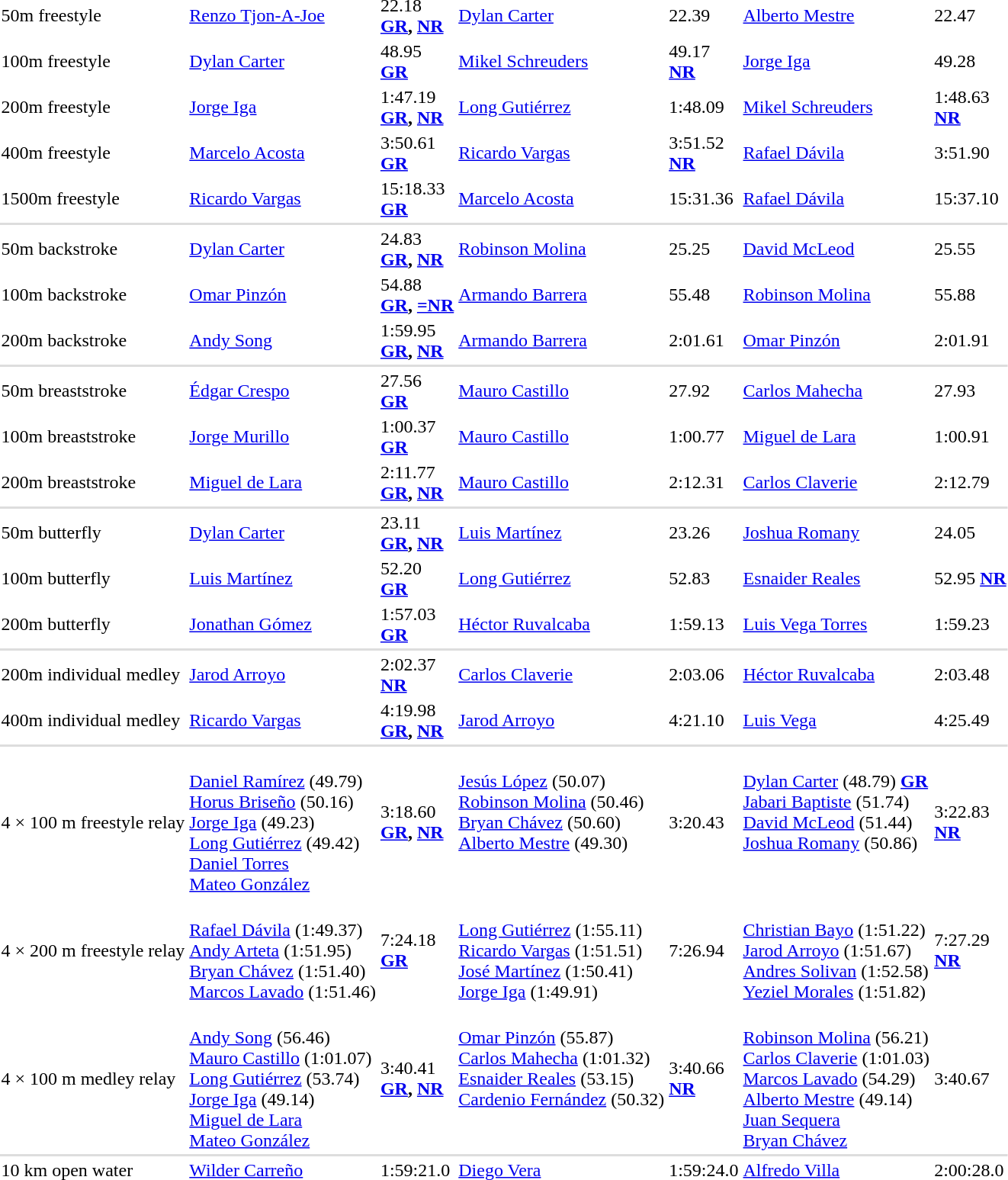<table>
<tr>
<td>50m freestyle</td>
<td><a href='#'>Renzo Tjon-A-Joe</a><br></td>
<td>22.18<br><strong><a href='#'>GR</a>, <a href='#'>NR</a></strong></td>
<td><a href='#'>Dylan Carter</a><br></td>
<td>22.39</td>
<td><a href='#'>Alberto Mestre</a><br></td>
<td>22.47</td>
</tr>
<tr>
<td>100m freestyle</td>
<td><a href='#'>Dylan Carter</a><br></td>
<td>48.95<br><strong><a href='#'>GR</a></strong></td>
<td><a href='#'>Mikel Schreuders</a><br></td>
<td>49.17<br><strong><a href='#'>NR</a></strong></td>
<td><a href='#'>Jorge Iga</a><br></td>
<td>49.28</td>
</tr>
<tr>
<td>200m freestyle</td>
<td><a href='#'>Jorge Iga</a><br></td>
<td>1:47.19<br><strong><a href='#'>GR</a>, <a href='#'>NR</a></strong></td>
<td><a href='#'>Long Gutiérrez</a><br></td>
<td>1:48.09</td>
<td><a href='#'>Mikel Schreuders</a><br></td>
<td>1:48.63<br><strong><a href='#'>NR</a></strong></td>
</tr>
<tr>
<td>400m freestyle</td>
<td><a href='#'>Marcelo Acosta</a><br></td>
<td>3:50.61<br><strong><a href='#'>GR</a></strong></td>
<td><a href='#'>Ricardo Vargas</a><br></td>
<td>3:51.52<br><strong><a href='#'>NR</a></strong></td>
<td><a href='#'>Rafael Dávila</a><br></td>
<td>3:51.90</td>
</tr>
<tr>
<td>1500m freestyle</td>
<td><a href='#'>Ricardo Vargas</a><br></td>
<td>15:18.33<br><strong><a href='#'>GR</a></strong></td>
<td><a href='#'>Marcelo Acosta</a><br></td>
<td>15:31.36</td>
<td><a href='#'>Rafael Dávila</a><br></td>
<td>15:37.10</td>
</tr>
<tr bgcolor=#DDDDDD>
<td colspan=7></td>
</tr>
<tr>
<td>50m backstroke</td>
<td><a href='#'>Dylan Carter</a><br></td>
<td>24.83<br><strong><a href='#'>GR</a>, <a href='#'>NR</a></strong></td>
<td><a href='#'>Robinson Molina</a><br></td>
<td>25.25</td>
<td><a href='#'>David McLeod</a><br></td>
<td>25.55</td>
</tr>
<tr>
<td>100m backstroke</td>
<td><a href='#'>Omar Pinzón</a><br></td>
<td>54.88<br><strong><a href='#'>GR</a>, <a href='#'>=NR</a></strong></td>
<td><a href='#'>Armando Barrera</a><br></td>
<td>55.48</td>
<td><a href='#'>Robinson Molina</a><br></td>
<td>55.88</td>
</tr>
<tr>
<td>200m backstroke</td>
<td><a href='#'>Andy Song</a><br></td>
<td>1:59.95<br><strong><a href='#'>GR</a>, <a href='#'>NR</a></strong></td>
<td><a href='#'>Armando Barrera</a><br></td>
<td>2:01.61</td>
<td><a href='#'>Omar Pinzón</a><br></td>
<td>2:01.91</td>
</tr>
<tr bgcolor=#DDDDDD>
<td colspan=7></td>
</tr>
<tr>
<td>50m breaststroke</td>
<td><a href='#'>Édgar Crespo</a><br></td>
<td>27.56<br><strong><a href='#'>GR</a></strong></td>
<td><a href='#'>Mauro Castillo</a><br></td>
<td>27.92</td>
<td><a href='#'>Carlos Mahecha</a><br></td>
<td>27.93</td>
</tr>
<tr>
<td>100m breaststroke</td>
<td><a href='#'>Jorge Murillo</a><br></td>
<td>1:00.37<br><strong><a href='#'>GR</a></strong></td>
<td><a href='#'>Mauro Castillo</a><br></td>
<td>1:00.77</td>
<td><a href='#'>Miguel de Lara</a><br></td>
<td>1:00.91</td>
</tr>
<tr>
<td>200m breaststroke</td>
<td><a href='#'>Miguel de Lara</a><br></td>
<td>2:11.77<br><strong><a href='#'>GR</a>, <a href='#'>NR</a></strong></td>
<td><a href='#'>Mauro Castillo</a><br></td>
<td>2:12.31</td>
<td><a href='#'>Carlos Claverie</a><br></td>
<td>2:12.79</td>
</tr>
<tr bgcolor=#DDDDDD>
<td colspan=7></td>
</tr>
<tr>
<td>50m butterfly</td>
<td><a href='#'>Dylan Carter</a><br></td>
<td>23.11<br><strong><a href='#'>GR</a>, <a href='#'>NR</a></strong></td>
<td><a href='#'>Luis Martínez</a><br></td>
<td>23.26</td>
<td><a href='#'>Joshua Romany</a><br></td>
<td>24.05</td>
</tr>
<tr>
<td>100m butterfly</td>
<td><a href='#'>Luis Martínez</a><br></td>
<td>52.20<br><strong><a href='#'>GR</a></strong></td>
<td><a href='#'>Long Gutiérrez</a><br></td>
<td>52.83</td>
<td><a href='#'>Esnaider Reales</a><br></td>
<td>52.95 <strong><a href='#'>NR</a></strong></td>
</tr>
<tr>
<td>200m butterfly</td>
<td><a href='#'>Jonathan Gómez</a><br></td>
<td>1:57.03<br><strong><a href='#'>GR</a></strong></td>
<td><a href='#'>Héctor Ruvalcaba</a><br></td>
<td>1:59.13</td>
<td><a href='#'>Luis Vega Torres</a><br></td>
<td>1:59.23</td>
</tr>
<tr bgcolor=#DDDDDD>
<td colspan=7></td>
</tr>
<tr>
<td>200m individual medley</td>
<td><a href='#'>Jarod Arroyo</a><br></td>
<td>2:02.37<br><strong><a href='#'>NR</a></strong></td>
<td><a href='#'>Carlos Claverie</a><br></td>
<td>2:03.06</td>
<td><a href='#'>Héctor Ruvalcaba</a><br></td>
<td>2:03.48</td>
</tr>
<tr>
<td>400m individual medley</td>
<td><a href='#'>Ricardo Vargas</a><br></td>
<td>4:19.98<br><strong><a href='#'>GR</a>, <a href='#'>NR</a></strong></td>
<td><a href='#'>Jarod Arroyo</a><br></td>
<td>4:21.10</td>
<td><a href='#'>Luis Vega</a><br></td>
<td>4:25.49</td>
</tr>
<tr bgcolor=#DDDDDD>
<td colspan=7></td>
</tr>
<tr>
<td>4 × 100 m freestyle relay</td>
<td valign=top><br><a href='#'>Daniel Ramírez</a> (49.79)<br><a href='#'>Horus Briseño</a> (50.16)<br><a href='#'>Jorge Iga</a> (49.23)<br><a href='#'>Long Gutiérrez</a> (49.42)<br><a href='#'>Daniel Torres</a><br><a href='#'>Mateo González</a></td>
<td>3:18.60<br><strong><a href='#'>GR</a>, <a href='#'>NR</a></strong></td>
<td valign=top><br><a href='#'>Jesús López</a> (50.07)<br><a href='#'>Robinson Molina</a> (50.46)<br><a href='#'>Bryan Chávez</a> (50.60)<br><a href='#'>Alberto Mestre</a> (49.30)</td>
<td>3:20.43</td>
<td valign=top><br><a href='#'>Dylan Carter</a> (48.79) <strong><a href='#'>GR</a></strong><br><a href='#'>Jabari Baptiste</a> (51.74)<br><a href='#'>David McLeod</a> (51.44)<br><a href='#'>Joshua Romany</a> (50.86)</td>
<td>3:22.83<br><strong><a href='#'>NR</a></strong></td>
</tr>
<tr>
<td>4 × 200 m freestyle relay</td>
<td><br><a href='#'>Rafael Dávila</a> (1:49.37)<br><a href='#'>Andy Arteta</a> (1:51.95)<br><a href='#'>Bryan Chávez</a> (1:51.40)<br><a href='#'>Marcos Lavado</a> (1:51.46)</td>
<td>7:24.18<br><strong><a href='#'>GR</a></strong></td>
<td><br><a href='#'>Long Gutiérrez</a> (1:55.11)<br><a href='#'>Ricardo Vargas</a> (1:51.51)<br><a href='#'>José Martínez</a> (1:50.41)<br><a href='#'>Jorge Iga</a> (1:49.91)</td>
<td>7:26.94</td>
<td><br><a href='#'>Christian Bayo</a> (1:51.22)<br><a href='#'>Jarod Arroyo</a> (1:51.67)<br><a href='#'>Andres Solivan</a> (1:52.58)<br><a href='#'>Yeziel Morales</a> (1:51.82)</td>
<td>7:27.29<br><strong><a href='#'>NR</a></strong></td>
</tr>
<tr>
<td>4 × 100 m medley relay</td>
<td valign=top><br> <a href='#'>Andy Song</a> (56.46)<br><a href='#'>Mauro Castillo</a> (1:01.07)<br><a href='#'>Long Gutiérrez</a> (53.74)<br><a href='#'>Jorge Iga</a> (49.14)<br><a href='#'>Miguel de Lara</a><br><a href='#'>Mateo González</a></td>
<td>3:40.41<br><strong><a href='#'>GR</a>, <a href='#'>NR</a></strong></td>
<td valign=top><br> <a href='#'>Omar Pinzón</a> (55.87)<br><a href='#'>Carlos Mahecha</a> (1:01.32)<br><a href='#'>Esnaider Reales</a> (53.15)<br><a href='#'>Cardenio Fernández</a> (50.32)</td>
<td>3:40.66<br><strong><a href='#'>NR</a></strong></td>
<td valign=top><br><a href='#'>Robinson Molina</a> (56.21)<br><a href='#'>Carlos Claverie</a> (1:01.03)<br><a href='#'>Marcos Lavado</a> (54.29)<br><a href='#'>Alberto Mestre</a> (49.14)<br><a href='#'>Juan Sequera</a><br><a href='#'>Bryan Chávez</a></td>
<td>3:40.67</td>
</tr>
<tr bgcolor=#DDDDDD>
<td colspan=7></td>
</tr>
<tr>
<td>10 km open water</td>
<td><a href='#'>Wilder Carreño</a><br></td>
<td>1:59:21.0</td>
<td><a href='#'>Diego Vera</a><br></td>
<td>1:59:24.0</td>
<td><a href='#'>Alfredo Villa</a><br></td>
<td>2:00:28.0</td>
</tr>
</table>
